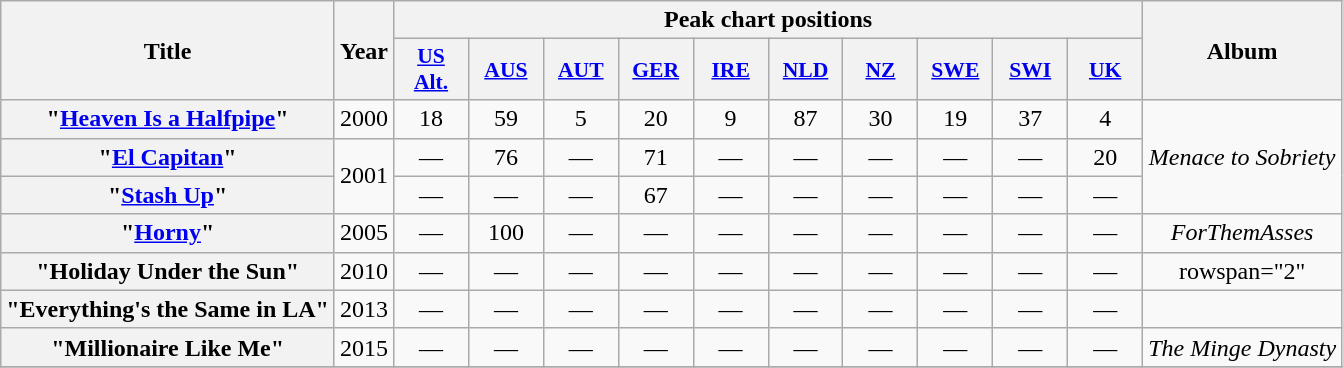<table class="wikitable plainrowheaders" style="text-align:center;">
<tr>
<th scope="col" rowspan="2">Title</th>
<th scope="col" rowspan="2">Year</th>
<th scope="col" colspan="10">Peak chart positions</th>
<th scope="col" rowspan="2">Album</th>
</tr>
<tr>
<th scope="col" style="width:3em;font-size:90%;"><a href='#'>US<br>Alt.</a><br></th>
<th scope="col" style="width:3em;font-size:90%;"><a href='#'>AUS</a><br></th>
<th scope="col" style="width:3em;font-size:90%;"><a href='#'>AUT</a><br></th>
<th scope="col" style="width:3em;font-size:90%;"><a href='#'>GER</a><br></th>
<th scope="col" style="width:3em;font-size:90%;"><a href='#'>IRE</a><br></th>
<th scope="col" style="width:3em;font-size:90%;"><a href='#'>NLD</a><br></th>
<th scope="col" style="width:3em;font-size:90%;"><a href='#'>NZ</a><br></th>
<th scope="col" style="width:3em; font-size:90%;"><a href='#'>SWE</a><br></th>
<th scope="col" style="width:3em;font-size:90%;"><a href='#'>SWI</a><br></th>
<th scope="col" style="width:3em;font-size:90%;"><a href='#'>UK</a><br></th>
</tr>
<tr>
<th scope="row">"<a href='#'>Heaven Is a Halfpipe</a>"</th>
<td>2000</td>
<td>18</td>
<td>59</td>
<td>5</td>
<td>20</td>
<td>9</td>
<td>87</td>
<td>30</td>
<td>19</td>
<td>37</td>
<td>4</td>
<td rowspan="3"><em>Menace to Sobriety</em></td>
</tr>
<tr>
<th scope="row">"<a href='#'>El Capitan</a>"</th>
<td rowspan="2">2001</td>
<td>—</td>
<td>76</td>
<td>—</td>
<td>71</td>
<td>—</td>
<td>—</td>
<td>—</td>
<td>—</td>
<td>—</td>
<td>20</td>
</tr>
<tr>
<th scope="row">"<a href='#'>Stash Up</a>"</th>
<td>—</td>
<td>—</td>
<td>—</td>
<td>67</td>
<td>—</td>
<td>—</td>
<td>—</td>
<td>—</td>
<td>—</td>
<td>—</td>
</tr>
<tr>
<th scope="row">"<a href='#'>Horny</a>"</th>
<td>2005</td>
<td>—</td>
<td>100</td>
<td>—</td>
<td>—</td>
<td>—</td>
<td>—</td>
<td>—</td>
<td>—</td>
<td>—</td>
<td>—</td>
<td><em>ForThemAsses</em></td>
</tr>
<tr>
<th scope="row">"Holiday Under the Sun"</th>
<td>2010</td>
<td>—</td>
<td>—</td>
<td>—</td>
<td>—</td>
<td>—</td>
<td>—</td>
<td>—</td>
<td>—</td>
<td>—</td>
<td>—</td>
<td>rowspan="2" </td>
</tr>
<tr>
<th scope="row">"Everything's the Same in LA"</th>
<td>2013</td>
<td>—</td>
<td>—</td>
<td>—</td>
<td>—</td>
<td>—</td>
<td>—</td>
<td>—</td>
<td>—</td>
<td>—</td>
<td>—</td>
</tr>
<tr>
<th scope="row">"Millionaire Like Me"</th>
<td>2015</td>
<td>—</td>
<td>—</td>
<td>—</td>
<td>—</td>
<td>—</td>
<td>—</td>
<td>—</td>
<td>—</td>
<td>—</td>
<td>—</td>
<td><em>The Minge Dynasty</em></td>
</tr>
<tr>
</tr>
</table>
